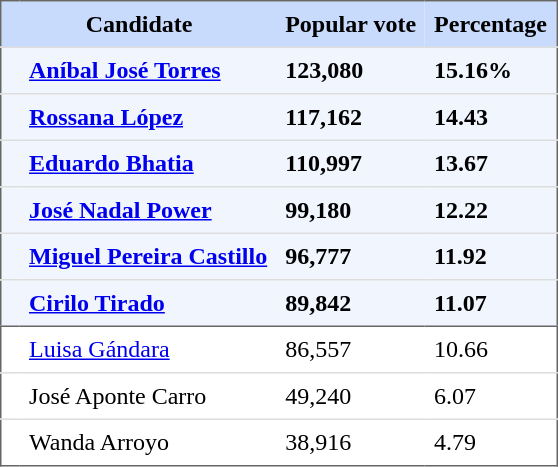<table style="border: 1px solid #666666; border-collapse: collapse" align="center" cellpadding="6">
<tr style="background-color: #C9DBFC">
<th colspan="2">Candidate</th>
<th>Popular vote</th>
<th>Percentage</th>
</tr>
<tr style="background-color: #F0F5FE">
<td style="border-top: 1px solid #DDDDDD"></td>
<td style="border-top: 1px solid #DDDDDD"><strong><a href='#'>Aníbal José Torres</a></strong></td>
<td style="border-top: 1px solid #DDDDDD"><strong>123,080</strong></td>
<td style="border-top: 1px solid #DDDDDD"><strong>15.16%</strong></td>
</tr>
<tr style="background-color: #F0F5FE">
<td style="border-top: 1px solid #DDDDDD"></td>
<td style="border-top: 1px solid #DDDDDD"><strong><a href='#'>Rossana López</a></strong></td>
<td style="border-top: 1px solid #DDDDDD"><strong>117,162</strong></td>
<td style="border-top: 1px solid #DDDDDD"><strong>14.43</strong></td>
</tr>
<tr style="background-color: #F0F5FE">
<td style="border-top: 1px solid #DDDDDD"></td>
<td style="border-top: 1px solid #DDDDDD"><strong><a href='#'>Eduardo Bhatia</a></strong></td>
<td style="border-top: 1px solid #DDDDDD"><strong>110,997</strong></td>
<td style="border-top: 1px solid #DDDDDD"><strong>13.67</strong></td>
</tr>
<tr style="background-color: #F0F5FE">
<td style="border-top: 1px solid #DDDDDD"></td>
<td style="border-top: 1px solid #DDDDDD"><strong><a href='#'>José Nadal Power</a></strong></td>
<td style="border-top: 1px solid #DDDDDD"><strong>99,180</strong></td>
<td style="border-top: 1px solid #DDDDDD"><strong>12.22</strong></td>
</tr>
<tr style="background-color: #F0F5FE">
<td style="border-top: 1px solid #DDDDDD"></td>
<td style="border-top: 1px solid #DDDDDD"><strong><a href='#'>Miguel Pereira Castillo</a></strong></td>
<td style="border-top: 1px solid #DDDDDD"><strong>96,777</strong></td>
<td style="border-top: 1px solid #DDDDDD"><strong>11.92</strong></td>
</tr>
<tr style="background-color: #F0F5FE">
<td style="border-top: 1px solid #DDDDDD"></td>
<td style="border-top: 1px solid #DDDDDD"><strong><a href='#'>Cirilo Tirado</a></strong></td>
<td style="border-top: 1px solid #DDDDDD"><strong>89,842</strong></td>
<td style="border-top: 1px solid #DDDDDD"><strong>11.07</strong></td>
</tr>
<tr>
<td style="border-top: 1px solid #666666"></td>
<td style="border-top: 1px solid #666666"><a href='#'>Luisa Gándara</a></td>
<td style="border-top: 1px solid #666666">86,557</td>
<td style="border-top: 1px solid #666666">10.66</td>
</tr>
<tr>
<td style="border-top: 1px solid #DDDDDD"></td>
<td style="border-top: 1px solid #DDDDDD">José Aponte Carro</td>
<td style="border-top: 1px solid #DDDDDD">49,240</td>
<td style="border-top: 1px solid #DDDDDD">6.07</td>
</tr>
<tr>
<td style="border-top: 1px solid #DDDDDD"></td>
<td style="border-top: 1px solid #DDDDDD">Wanda Arroyo</td>
<td style="border-top: 1px solid #DDDDDD">38,916</td>
<td style="border-top: 1px solid #DDDDDD">4.79</td>
</tr>
</table>
